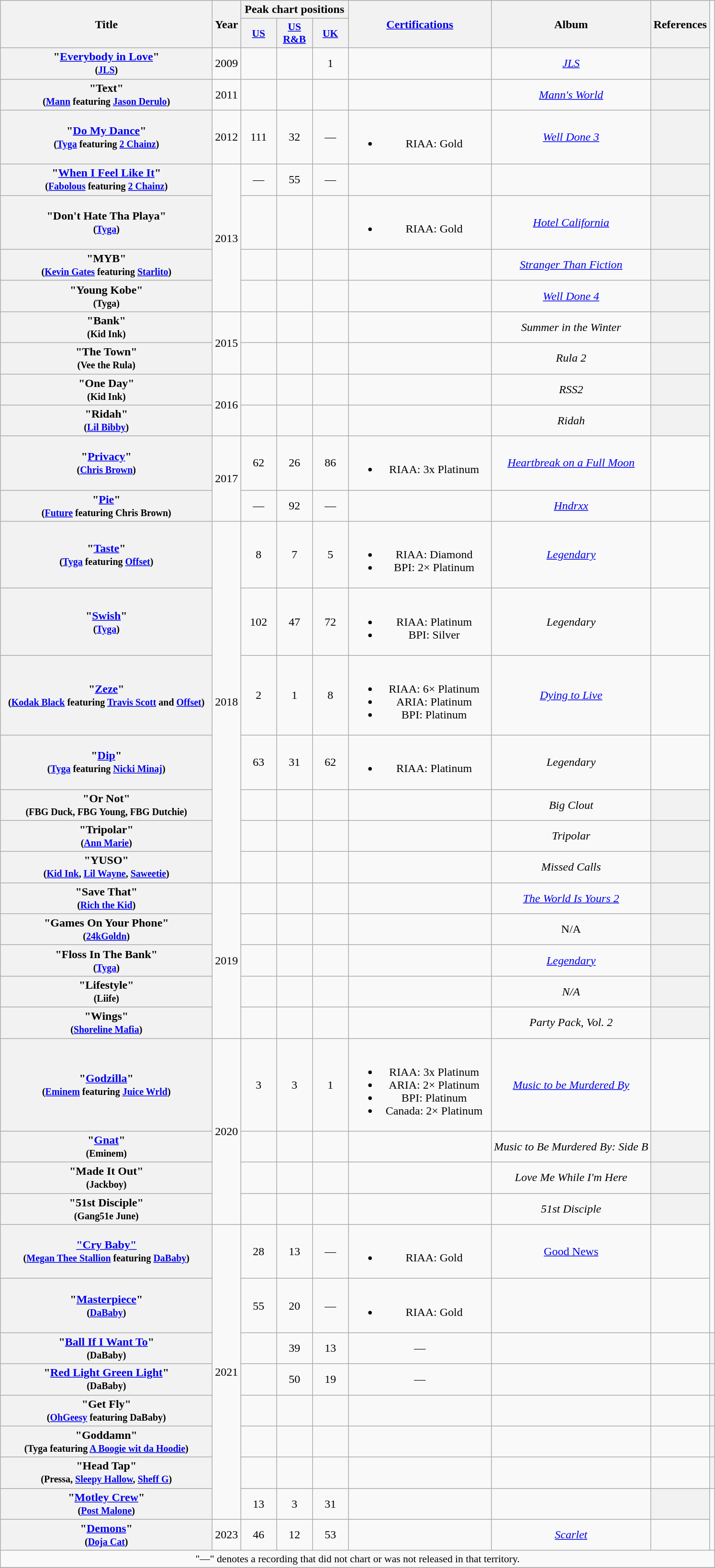<table class="wikitable plainrowheaders" style="text-align:center;">
<tr>
<th scope="col" rowspan="2" style="width:18em;">Title</th>
<th scope="col" rowspan="2">Year</th>
<th scope="col" colspan="3">Peak chart positions</th>
<th scope="col" rowspan="2" style="width:12em;"><a href='#'>Certifications</a></th>
<th scope="col" rowspan="2">Album</th>
<th rowspan="2">References</th>
</tr>
<tr>
<th scope="col" style="width:3em;font-size:90%;"><a href='#'>US</a><br></th>
<th scope="col" style="width:3em;font-size:90%;"><a href='#'>US R&B</a><br></th>
<th scope="col" style="width:3em;font-size:90%;"><a href='#'>UK</a><br></th>
</tr>
<tr>
<th scope="row">"<a href='#'>Everybody in Love</a>"<br><small>(<a href='#'>JLS</a>)</small></th>
<td>2009</td>
<td></td>
<td></td>
<td>1</td>
<td></td>
<td><em><a href='#'>JLS</a></em></td>
<th></th>
</tr>
<tr>
<th scope="row">"Text"<br><small>(<a href='#'>Mann</a> featuring <a href='#'>Jason Derulo</a>)</small></th>
<td>2011</td>
<td></td>
<td></td>
<td></td>
<td></td>
<td><em><a href='#'>Mann's World</a></em></td>
<th></th>
</tr>
<tr>
<th scope="row">"<a href='#'>Do My Dance</a>"<br><small>(<a href='#'>Tyga</a> featuring <a href='#'>2 Chainz</a>)</small></th>
<td>2012</td>
<td>111</td>
<td>32</td>
<td>—</td>
<td><br><ul><li>RIAA: Gold</li></ul></td>
<td><em><a href='#'>Well Done 3</a></em></td>
<th></th>
</tr>
<tr>
<th scope="Row">"<a href='#'>When I Feel Like It</a>"<br><small>(<a href='#'>Fabolous</a> featuring <a href='#'>2 Chainz</a>)</small></th>
<td rowspan="4">2013</td>
<td>—</td>
<td>55</td>
<td>—</td>
<td></td>
<td></td>
<th></th>
</tr>
<tr>
<th scope="row">"Don't Hate Tha Playa"<br><small>(<a href='#'>Tyga</a>)</small></th>
<td></td>
<td></td>
<td></td>
<td><br><ul><li>RIAA: Gold</li></ul></td>
<td><em><a href='#'>Hotel California</a></em></td>
<th></th>
</tr>
<tr>
<th scope="row">"MYB"<br><small>(<a href='#'>Kevin Gates</a> featuring <a href='#'>Starlito</a>)</small></th>
<td></td>
<td></td>
<td></td>
<td></td>
<td><em><a href='#'>Stranger Than Fiction</a></em></td>
<th></th>
</tr>
<tr>
<th scope="row">"Young Kobe"<br><small>(Tyga)</small></th>
<td></td>
<td></td>
<td></td>
<td></td>
<td><em><a href='#'>Well Done 4</a></em></td>
<th></th>
</tr>
<tr>
<th scope="row">"Bank"<br><small>(Kid Ink)</small></th>
<td rowspan="2">2015</td>
<td></td>
<td></td>
<td></td>
<td></td>
<td><em>Summer in the Winter</em></td>
<th></th>
</tr>
<tr>
<th scope="row">"The Town"<br><small>(Vee the Rula)</small></th>
<td></td>
<td></td>
<td></td>
<td></td>
<td><em>Rula 2</em></td>
<th></th>
</tr>
<tr>
<th scope="row">"One Day"<br><small>(Kid Ink)</small></th>
<td rowspan="2">2016</td>
<td></td>
<td></td>
<td></td>
<td></td>
<td><em>RSS2</em></td>
<th></th>
</tr>
<tr>
<th scope="row">"Ridah"<br><small>(<a href='#'>Lil Bibby</a>)</small></th>
<td></td>
<td></td>
<td></td>
<td></td>
<td><em>Ridah</em></td>
<th></th>
</tr>
<tr>
<th scope="Row">"<a href='#'>Privacy</a>"<br><small>(<a href='#'>Chris Brown</a>)</small></th>
<td rowspan="2">2017</td>
<td>62</td>
<td>26</td>
<td>86</td>
<td><br><ul><li>RIAA: 3x Platinum</li></ul></td>
<td><em><a href='#'>Heartbreak on a Full Moon</a></em></td>
<td></td>
</tr>
<tr>
<th scope="Row">"<a href='#'>Pie</a>"<br><small>(<a href='#'>Future</a> featuring Chris Brown)</small></th>
<td>—</td>
<td>92</td>
<td>—</td>
<td></td>
<td><em><a href='#'>Hndrxx</a></em></td>
<td></td>
</tr>
<tr>
<th scope="row">"<a href='#'>Taste</a>"<br><small>(<a href='#'>Tyga</a> featuring <a href='#'>Offset</a>)</small></th>
<td rowspan="7">2018</td>
<td>8</td>
<td>7</td>
<td>5</td>
<td><br><ul><li>RIAA: Diamond</li><li>BPI: 2× Platinum</li></ul></td>
<td><em><a href='#'>Legendary</a></em></td>
<td></td>
</tr>
<tr>
<th scope="row">"<a href='#'>Swish</a>"<br><small>(<a href='#'>Tyga</a>)</small></th>
<td>102</td>
<td>47</td>
<td>72</td>
<td><br><ul><li>RIAA: Platinum</li><li>BPI: Silver</li></ul></td>
<td><em>Legendary</em></td>
<td></td>
</tr>
<tr>
<th scope="Row">"<a href='#'>Zeze</a>"<br><small>(<a href='#'>Kodak Black</a> featuring <a href='#'>Travis Scott</a> and <a href='#'>Offset</a>)</small></th>
<td>2</td>
<td>1</td>
<td>8</td>
<td><br><ul><li>RIAA: 6× Platinum</li><li>ARIA: Platinum</li><li>BPI: Platinum</li></ul></td>
<td><em><a href='#'>Dying to Live</a></em></td>
<td></td>
</tr>
<tr>
<th scope="row">"<a href='#'>Dip</a>"<br><small>(<a href='#'>Tyga</a> featuring <a href='#'>Nicki Minaj</a>)</small></th>
<td>63</td>
<td>31</td>
<td>62</td>
<td><br><ul><li>RIAA: Platinum</li></ul></td>
<td><em>Legendary</em></td>
<td></td>
</tr>
<tr>
<th scope="row">"Or Not"<br><small>(FBG Duck, FBG Young, FBG Dutchie)</small></th>
<td></td>
<td></td>
<td></td>
<td></td>
<td><em>Big Clout</em></td>
<th></th>
</tr>
<tr>
<th scope="row">"Tripolar"<br><small>(<a href='#'>Ann Marie</a>)</small></th>
<td></td>
<td></td>
<td></td>
<td></td>
<td><em>Tripolar</em></td>
<th></th>
</tr>
<tr>
<th scope="row">"YUSO"<br><small>(<a href='#'>Kid Ink</a>, <a href='#'>Lil Wayne</a>, <a href='#'>Saweetie</a>)</small></th>
<td></td>
<td></td>
<td></td>
<td></td>
<td><em>Missed Calls</em></td>
<th></th>
</tr>
<tr>
<th scope="row">"Save That"<br><small>(<a href='#'>Rich the Kid</a>)</small></th>
<td rowspan="5">2019</td>
<td></td>
<td></td>
<td></td>
<td></td>
<td><em><a href='#'>The World Is Yours 2</a></em></td>
<th></th>
</tr>
<tr>
<th scope="row">"Games On Your Phone"<br><small>(<a href='#'>24kGoldn</a>)</small></th>
<td></td>
<td></td>
<td></td>
<td></td>
<td>N/A</td>
<th></th>
</tr>
<tr>
<th scope="row">"Floss In The Bank"<br><small>(<a href='#'>Tyga</a>)</small></th>
<td></td>
<td></td>
<td></td>
<td></td>
<td><a href='#'><em>Legendary</em></a></td>
<th></th>
</tr>
<tr>
<th scope="row">"Lifestyle"<br><small>(Liife)</small></th>
<td></td>
<td></td>
<td></td>
<td></td>
<td><em>N/A</em></td>
<th></th>
</tr>
<tr>
<th scope="row">"Wings"<br><small>(<a href='#'>Shoreline Mafia</a>)</small></th>
<td></td>
<td></td>
<td></td>
<td></td>
<td><em>Party Pack, Vol. 2</em></td>
<th></th>
</tr>
<tr>
<th scope="row">"<a href='#'>Godzilla</a>"<br><small>(<a href='#'>Eminem</a> featuring <a href='#'>Juice Wrld</a>)</small></th>
<td rowspan="4">2020</td>
<td>3</td>
<td>3</td>
<td>1</td>
<td><br><ul><li>RIAA: 3x Platinum</li><li>ARIA: 2× Platinum</li><li>BPI: Platinum</li><li>Canada: 2× Platinum</li></ul></td>
<td><em><a href='#'>Music to be Murdered By</a></em></td>
<td></td>
</tr>
<tr>
<th scope="row">"<a href='#'>Gnat</a>"<br><small>(Eminem)</small></th>
<td></td>
<td></td>
<td></td>
<td></td>
<td><em>Music to Be Murdered By: Side B</em></td>
<th></th>
</tr>
<tr>
<th scope="row">"Made It Out"<br><small>(Jackboy)</small></th>
<td></td>
<td></td>
<td></td>
<td></td>
<td><em>Love Me While I'm Here</em></td>
<th></th>
</tr>
<tr>
<th scope="row">"51st Disciple"<br><small>(Gang51e June)</small></th>
<td></td>
<td></td>
<td></td>
<td></td>
<td><em>51st Disciple</em></td>
<th></th>
</tr>
<tr>
<th scope="Row"><a href='#'>"Cry Baby"</a><br><small>(<a href='#'>Megan Thee Stallion</a> featuring <a href='#'>DaBaby</a>)</small></th>
<td rowspan="8">2021</td>
<td>28</td>
<td>13</td>
<td>—</td>
<td><br><ul><li>RIAA: Gold</li></ul></td>
<td><a href='#'>Good News</a></td>
<td></td>
</tr>
<tr>
<th scope="row">"<a href='#'>Masterpiece</a>"<br><small>(<a href='#'>DaBaby</a>)</small></th>
<td>55</td>
<td>20</td>
<td>—</td>
<td><br><ul><li>RIAA: Gold</li></ul></td>
<td></td>
<td></td>
</tr>
<tr>
<th scope="row">"<a href='#'>Ball If I Want To</a>"<br><small>(DaBaby)</small></th>
<td></td>
<td>39</td>
<td>13</td>
<td>—</td>
<td></td>
<td></td>
<th></th>
</tr>
<tr>
<th scope="row">"<a href='#'>Red Light Green Light</a>"<br><small>(DaBaby)</small></th>
<td></td>
<td>50</td>
<td>19</td>
<td>—</td>
<td></td>
<td></td>
<th></th>
</tr>
<tr>
<th scope="row">"Get Fly"<br><small>(<a href='#'>OhGeesy</a> featuring DaBaby)</small></th>
<td></td>
<td></td>
<td></td>
<td></td>
<td></td>
<td></td>
<th></th>
</tr>
<tr>
<th scope="row">"Goddamn"<br><small>(Tyga featuring <a href='#'>A Boogie wit da Hoodie</a>)</small></th>
<td></td>
<td></td>
<td></td>
<td></td>
<td></td>
<td></td>
<th></th>
</tr>
<tr>
<th scope="row">"Head Tap"<br><small>(Pressa, <a href='#'>Sleepy Hallow</a>, <a href='#'>Sheff G</a>)</small></th>
<td></td>
<td></td>
<td></td>
<td></td>
<td></td>
<td></td>
<th></th>
</tr>
<tr>
<th scope="row">"<a href='#'>Motley Crew</a>"<br><small>(<a href='#'>Post Malone</a>)</small></th>
<td>13</td>
<td>3</td>
<td>31</td>
<td></td>
<td></td>
<th></th>
</tr>
<tr>
<th scope="row">"<a href='#'>Demons</a>"<br><small>(<a href='#'>Doja Cat</a>)</small></th>
<td>2023</td>
<td>46</td>
<td>12</td>
<td>53</td>
<td></td>
<td><em><a href='#'>Scarlet</a></em></td>
<td></td>
</tr>
<tr>
<td colspan="11" style="font-size:90%">"—" denotes a recording that did not chart or was not released in that territory.</td>
</tr>
<tr>
</tr>
</table>
